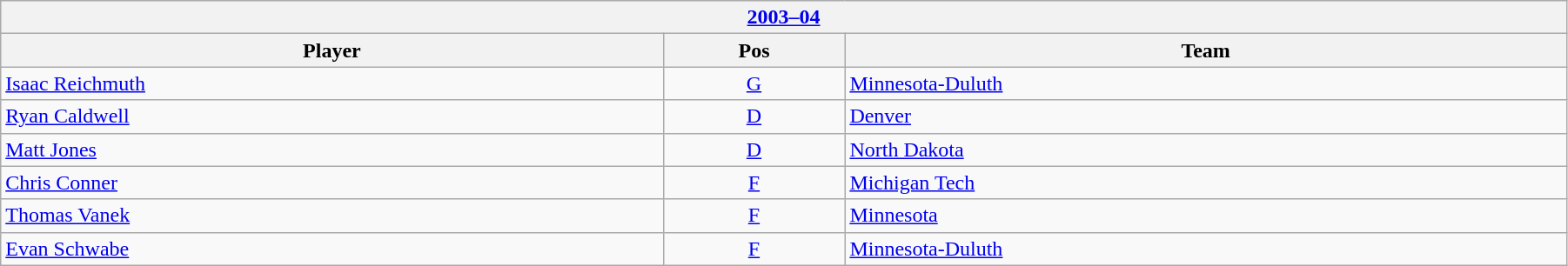<table class="wikitable" width=95%>
<tr>
<th colspan=3><a href='#'>2003–04</a></th>
</tr>
<tr>
<th>Player</th>
<th>Pos</th>
<th>Team</th>
</tr>
<tr>
<td><a href='#'>Isaac Reichmuth</a></td>
<td align=center><a href='#'>G</a></td>
<td><a href='#'>Minnesota-Duluth</a></td>
</tr>
<tr>
<td><a href='#'>Ryan Caldwell</a></td>
<td align=center><a href='#'>D</a></td>
<td><a href='#'>Denver</a></td>
</tr>
<tr>
<td><a href='#'>Matt Jones</a></td>
<td align=center><a href='#'>D</a></td>
<td><a href='#'>North Dakota</a></td>
</tr>
<tr>
<td><a href='#'>Chris Conner</a></td>
<td align=center><a href='#'>F</a></td>
<td><a href='#'>Michigan Tech</a></td>
</tr>
<tr>
<td><a href='#'>Thomas Vanek</a></td>
<td align=center><a href='#'>F</a></td>
<td><a href='#'>Minnesota</a></td>
</tr>
<tr>
<td><a href='#'>Evan Schwabe</a></td>
<td align=center><a href='#'>F</a></td>
<td><a href='#'>Minnesota-Duluth</a></td>
</tr>
</table>
